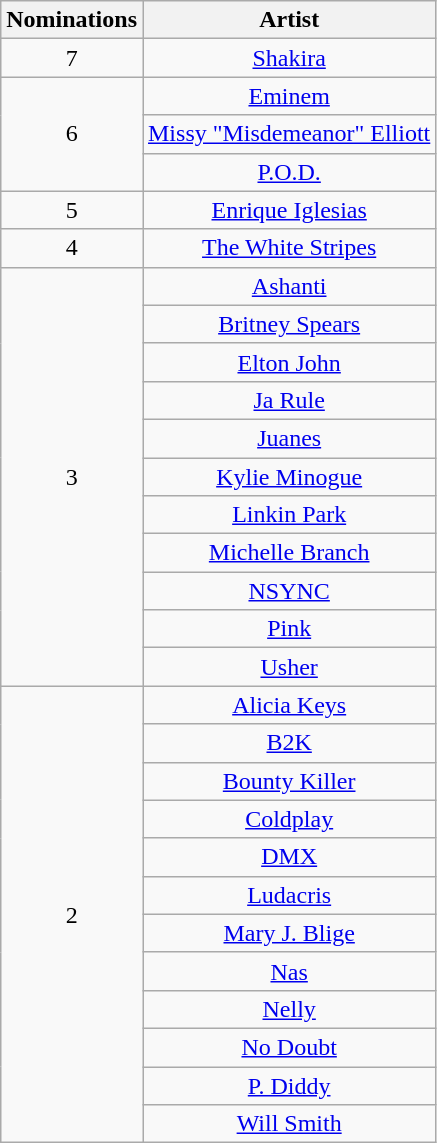<table class="wikitable" rowspan="2" style="text-align:center">
<tr>
<th scope="col" style="width:55px;">Nominations</th>
<th scope="col" style="text-align:center;">Artist</th>
</tr>
<tr>
<td style="text-align:center">7</td>
<td><a href='#'>Shakira</a></td>
</tr>
<tr>
<td rowspan="3" style="text-align:center">6</td>
<td><a href='#'>Eminem</a></td>
</tr>
<tr>
<td><a href='#'>Missy "Misdemeanor" Elliott</a></td>
</tr>
<tr>
<td><a href='#'>P.O.D.</a></td>
</tr>
<tr>
<td style="text-align:center">5</td>
<td><a href='#'>Enrique Iglesias</a></td>
</tr>
<tr>
<td style="text-align:center">4</td>
<td><a href='#'>The White Stripes</a></td>
</tr>
<tr>
<td rowspan="11" style="text-align:center">3</td>
<td><a href='#'>Ashanti</a></td>
</tr>
<tr>
<td><a href='#'>Britney Spears</a></td>
</tr>
<tr>
<td><a href='#'>Elton John</a></td>
</tr>
<tr>
<td><a href='#'>Ja Rule</a></td>
</tr>
<tr>
<td><a href='#'>Juanes</a></td>
</tr>
<tr>
<td><a href='#'>Kylie Minogue</a></td>
</tr>
<tr>
<td><a href='#'>Linkin Park</a></td>
</tr>
<tr>
<td><a href='#'>Michelle Branch</a></td>
</tr>
<tr>
<td><a href='#'>NSYNC</a></td>
</tr>
<tr>
<td><a href='#'>Pink</a></td>
</tr>
<tr>
<td><a href='#'>Usher</a></td>
</tr>
<tr>
<td rowspan="12" style="text-align:center">2</td>
<td><a href='#'>Alicia Keys</a></td>
</tr>
<tr>
<td><a href='#'>B2K</a></td>
</tr>
<tr>
<td><a href='#'>Bounty Killer</a></td>
</tr>
<tr>
<td><a href='#'>Coldplay</a></td>
</tr>
<tr>
<td><a href='#'>DMX</a></td>
</tr>
<tr>
<td><a href='#'>Ludacris</a></td>
</tr>
<tr>
<td><a href='#'>Mary J. Blige</a></td>
</tr>
<tr>
<td><a href='#'>Nas</a></td>
</tr>
<tr>
<td><a href='#'>Nelly</a></td>
</tr>
<tr>
<td><a href='#'>No Doubt</a></td>
</tr>
<tr>
<td><a href='#'>P. Diddy</a></td>
</tr>
<tr>
<td><a href='#'>Will Smith</a></td>
</tr>
</table>
